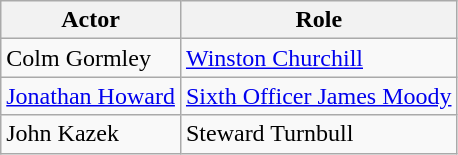<table class="wikitable">
<tr>
<th>Actor</th>
<th>Role</th>
</tr>
<tr>
<td>Colm Gormley</td>
<td><a href='#'>Winston Churchill</a></td>
</tr>
<tr>
<td><a href='#'>Jonathan Howard</a></td>
<td><a href='#'>Sixth Officer James Moody</a></td>
</tr>
<tr>
<td>John Kazek</td>
<td>Steward Turnbull</td>
</tr>
</table>
